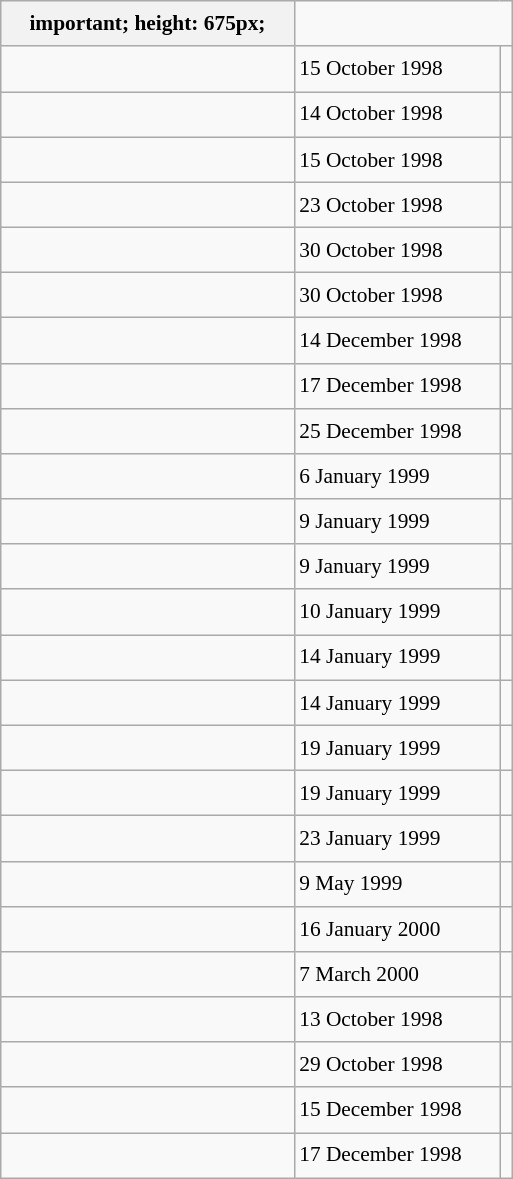<table class="wikitable" style="font-size: 89%; float: left; width: 24em; margin-right: 1em; line-height: 1.65em">
<tr>
<th>important; height: 675px;</th>
</tr>
<tr>
<td></td>
<td>15 October 1998</td>
<td><small></small></td>
</tr>
<tr>
<td></td>
<td>14 October 1998</td>
<td><small></small></td>
</tr>
<tr>
<td></td>
<td>15 October 1998</td>
<td><small></small></td>
</tr>
<tr>
<td></td>
<td>23 October 1998</td>
<td><small></small></td>
</tr>
<tr>
<td></td>
<td>30 October 1998</td>
<td><small></small></td>
</tr>
<tr>
<td></td>
<td>30 October 1998</td>
<td><small></small></td>
</tr>
<tr>
<td></td>
<td>14 December 1998</td>
<td><small></small></td>
</tr>
<tr>
<td></td>
<td>17 December 1998</td>
<td><small></small></td>
</tr>
<tr>
<td></td>
<td>25 December 1998</td>
<td><small></small></td>
</tr>
<tr>
<td></td>
<td>6 January 1999</td>
<td><small></small></td>
</tr>
<tr>
<td></td>
<td>9 January 1999</td>
<td><small></small></td>
</tr>
<tr>
<td></td>
<td>9 January 1999</td>
<td><small></small></td>
</tr>
<tr>
<td></td>
<td>10 January 1999</td>
<td><small></small></td>
</tr>
<tr>
<td></td>
<td>14 January 1999</td>
<td><small></small></td>
</tr>
<tr>
<td></td>
<td>14 January 1999</td>
<td><small></small></td>
</tr>
<tr>
<td></td>
<td>19 January 1999</td>
<td><small></small></td>
</tr>
<tr>
<td></td>
<td>19 January 1999</td>
<td><small></small></td>
</tr>
<tr>
<td></td>
<td>23 January 1999</td>
<td><small></small></td>
</tr>
<tr>
<td></td>
<td>9 May 1999</td>
<td><small></small></td>
</tr>
<tr>
<td></td>
<td>16 January 2000</td>
<td><small></small></td>
</tr>
<tr>
<td></td>
<td>7 March 2000</td>
<td><small></small></td>
</tr>
<tr>
<td></td>
<td>13 October 1998</td>
<td><small></small></td>
</tr>
<tr>
<td></td>
<td>29 October 1998</td>
<td><small></small></td>
</tr>
<tr>
<td></td>
<td>15 December 1998</td>
<td><small></small></td>
</tr>
<tr>
<td></td>
<td>17 December 1998</td>
<td><small></small></td>
</tr>
</table>
